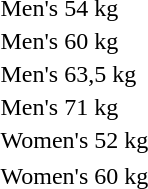<table>
<tr>
<td rowspan=2>Men's 54 kg</td>
<td rowspan=2></td>
<td rowspan=2></td>
<td></td>
</tr>
<tr>
<td></td>
</tr>
<tr>
<td rowspan=2>Men's 60 kg</td>
<td rowspan=2></td>
<td rowspan=2></td>
<td></td>
</tr>
<tr>
<td></td>
</tr>
<tr>
<td rowspan=2>Men's 63,5 kg</td>
<td rowspan=2></td>
<td rowspan=2></td>
<td></td>
</tr>
<tr>
<td></td>
</tr>
<tr>
<td rowspan=2>Men's 71 kg</td>
<td rowspan=2></td>
<td rowspan=2></td>
<td></td>
</tr>
<tr>
<td></td>
</tr>
<tr>
<td rowspan=2>Women's 52 kg</td>
<td rowspan=2></td>
<td rowspan=2></td>
<td></td>
</tr>
<tr>
<td></td>
</tr>
<tr>
</tr>
<tr>
<td rowspan=2>Women's 60 kg</td>
<td rowspan=2></td>
<td rowspan=2></td>
<td></td>
</tr>
<tr>
<td></td>
</tr>
<tr>
</tr>
</table>
